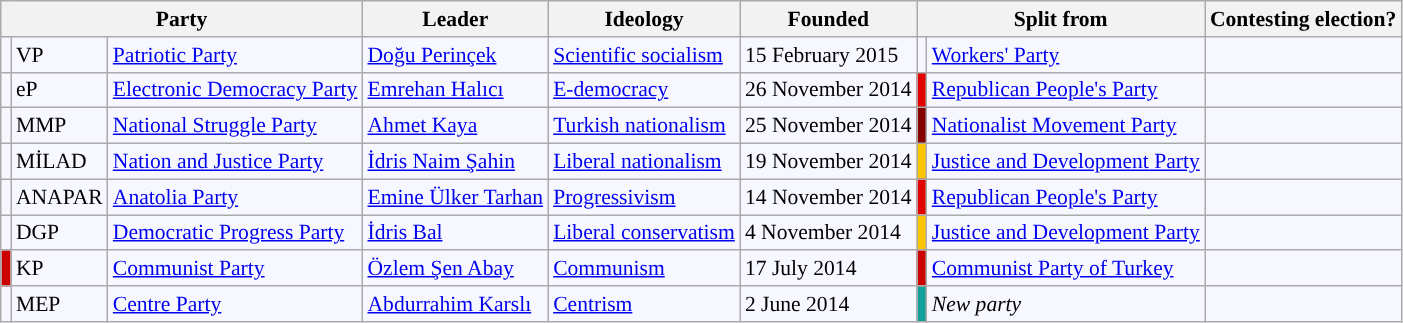<table class="wikitable" style="border:1px solid #8888aa; background:#f7f8ff; padding:0; font-size:90%;">
<tr>
<th colspan="3">Party</th>
<th>Leader</th>
<th>Ideology</th>
<th>Founded</th>
<th colspan="2">Split from</th>
<th>Contesting election?</th>
</tr>
<tr>
<td style="background: "></td>
<td>VP</td>
<td><a href='#'>Patriotic Party</a></td>
<td><a href='#'>Doğu Perinçek</a></td>
<td><a href='#'>Scientific socialism</a></td>
<td>15 February 2015</td>
<td style="background: "></td>
<td><a href='#'>Workers' Party</a></td>
<td></td>
</tr>
<tr>
<td style="background: "></td>
<td>eP</td>
<td><a href='#'>Electronic Democracy Party</a></td>
<td><a href='#'>Emrehan Halıcı</a></td>
<td><a href='#'>E-democracy</a></td>
<td>26 November 2014</td>
<td style="background: #e30000"></td>
<td><a href='#'>Republican People's Party</a></td>
<td></td>
</tr>
<tr>
<td style="background: "></td>
<td>MMP</td>
<td><a href='#'>National Struggle Party</a></td>
<td><a href='#'>Ahmet Kaya</a></td>
<td><a href='#'>Turkish nationalism</a></td>
<td>25 November 2014</td>
<td style="background: #870000"></td>
<td><a href='#'>Nationalist Movement Party</a></td>
<td></td>
</tr>
<tr>
<td style="background: "></td>
<td>MİLAD</td>
<td><a href='#'>Nation and Justice Party</a></td>
<td><a href='#'>İdris Naim Şahin</a></td>
<td><a href='#'>Liberal nationalism</a></td>
<td>19 November 2014</td>
<td style="background: #fdc400"></td>
<td><a href='#'>Justice and Development Party</a></td>
<td></td>
</tr>
<tr>
<td style="background: "></td>
<td>ANAPAR</td>
<td><a href='#'>Anatolia Party</a></td>
<td><a href='#'>Emine Ülker Tarhan</a></td>
<td><a href='#'>Progressivism</a></td>
<td>14 November 2014</td>
<td style="background: #e30000"></td>
<td><a href='#'>Republican People's Party</a></td>
<td></td>
</tr>
<tr>
<td style="background: "></td>
<td>DGP</td>
<td><a href='#'>Democratic Progress Party</a></td>
<td><a href='#'>İdris Bal</a></td>
<td><a href='#'>Liberal conservatism</a></td>
<td>4 November 2014</td>
<td style="background: #fdc400"></td>
<td><a href='#'>Justice and Development Party</a></td>
<td></td>
</tr>
<tr>
<td style="background:#c00;"></td>
<td>KP</td>
<td><a href='#'>Communist Party</a></td>
<td><a href='#'>Özlem Şen Abay</a></td>
<td><a href='#'>Communism</a></td>
<td>17 July 2014</td>
<td style="background:#c00;"></td>
<td><a href='#'>Communist Party of Turkey</a></td>
<td></td>
</tr>
<tr>
<td style="background: "></td>
<td>MEP</td>
<td><a href='#'>Centre Party</a></td>
<td><a href='#'>Abdurrahim Karslı</a></td>
<td><a href='#'>Centrism</a></td>
<td>2 June 2014</td>
<td style="background: #12A19A"></td>
<td><em>New party</em></td>
<td></td>
</tr>
</table>
